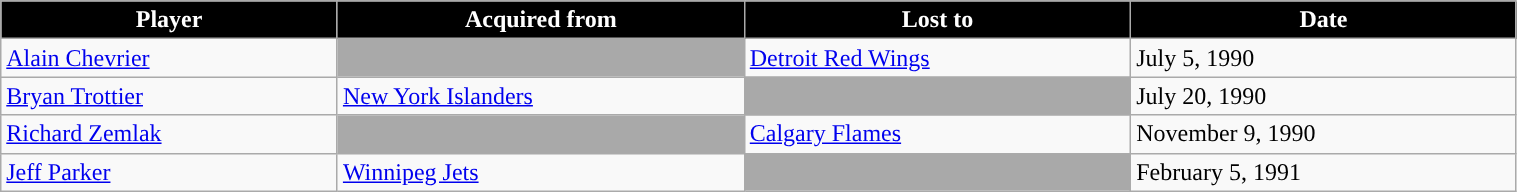<table class="wikitable" style="width:80%;">
<tr style="text-align:center; background:#ddd;">
<th style="color:white; background:#000000; ">Player</th>
<th style="color:white; background:#000000; ">Acquired from</th>
<th style="color:white; background:#000000; ">Lost to</th>
<th style="color:white; background:#000000; ">Date</th>
</tr>
<tr>
<td><a href='#'>Alain Chevrier</a></td>
<td style="background:darkgray;"></td>
<td><a href='#'>Detroit Red Wings</a></td>
<td>July 5, 1990</td>
</tr>
<tr>
<td><a href='#'>Bryan Trottier</a></td>
<td><a href='#'>New York Islanders</a></td>
<td style="background:darkgray;"></td>
<td>July 20, 1990</td>
</tr>
<tr>
<td><a href='#'>Richard Zemlak</a></td>
<td style="background:darkgray;"></td>
<td><a href='#'>Calgary Flames</a></td>
<td>November 9, 1990</td>
</tr>
<tr>
<td><a href='#'>Jeff Parker</a></td>
<td><a href='#'>Winnipeg Jets</a></td>
<td style="background:darkgray;"></td>
<td>February 5, 1991</td>
</tr>
</table>
